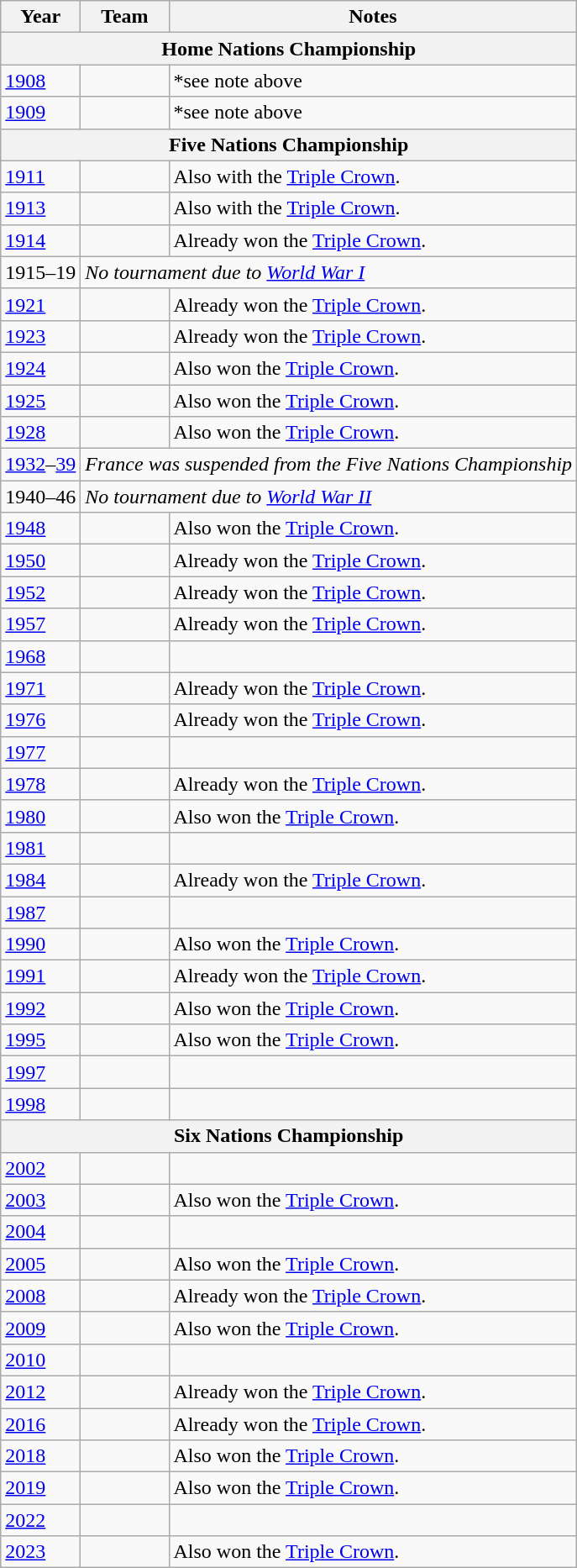<table class="wikitable sortable">
<tr>
<th>Year</th>
<th>Team</th>
<th>Notes</th>
</tr>
<tr>
<th colspan=3>Home Nations Championship</th>
</tr>
<tr>
<td><a href='#'>1908</a></td>
<td></td>
<td>*see note above</td>
</tr>
<tr>
<td><a href='#'>1909</a></td>
<td></td>
<td>*see note above</td>
</tr>
<tr>
<th colspan=3>Five Nations Championship</th>
</tr>
<tr>
<td><a href='#'>1911</a></td>
<td></td>
<td>Also with the <a href='#'>Triple Crown</a>.</td>
</tr>
<tr>
<td><a href='#'>1913</a></td>
<td></td>
<td>Also with the <a href='#'>Triple Crown</a>.</td>
</tr>
<tr>
<td><a href='#'>1914</a></td>
<td></td>
<td>Already won the <a href='#'>Triple Crown</a>.</td>
</tr>
<tr>
<td>1915–19</td>
<td colspan=2><em>No tournament due to <a href='#'>World War I</a></em></td>
</tr>
<tr>
<td><a href='#'>1921</a></td>
<td></td>
<td>Already won the <a href='#'>Triple Crown</a>.</td>
</tr>
<tr>
<td><a href='#'>1923</a></td>
<td></td>
<td>Already won the <a href='#'>Triple Crown</a>.</td>
</tr>
<tr>
<td><a href='#'>1924</a></td>
<td></td>
<td>Also won the <a href='#'>Triple Crown</a>.</td>
</tr>
<tr>
<td><a href='#'>1925</a></td>
<td></td>
<td>Also won the <a href='#'>Triple Crown</a>.</td>
</tr>
<tr>
<td><a href='#'>1928</a></td>
<td></td>
<td>Also won the <a href='#'>Triple Crown</a>.</td>
</tr>
<tr>
<td><a href='#'>1932</a>–<a href='#'>39</a></td>
<td colspan=2><em>France was suspended from the Five Nations Championship</em></td>
</tr>
<tr>
<td>1940–46</td>
<td colspan=2><em>No tournament due to <a href='#'>World War II</a></em></td>
</tr>
<tr>
<td><a href='#'>1948</a></td>
<td></td>
<td>Also won the <a href='#'>Triple Crown</a>.</td>
</tr>
<tr>
<td><a href='#'>1950</a></td>
<td></td>
<td>Already won the <a href='#'>Triple Crown</a>.</td>
</tr>
<tr>
<td><a href='#'>1952</a></td>
<td></td>
<td>Already won the <a href='#'>Triple Crown</a>.</td>
</tr>
<tr>
<td><a href='#'>1957</a></td>
<td></td>
<td>Already won the <a href='#'>Triple Crown</a>.</td>
</tr>
<tr>
<td><a href='#'>1968</a></td>
<td></td>
<td></td>
</tr>
<tr>
<td><a href='#'>1971</a></td>
<td></td>
<td>Already won the <a href='#'>Triple Crown</a>.</td>
</tr>
<tr>
<td><a href='#'>1976</a></td>
<td></td>
<td>Already won the <a href='#'>Triple Crown</a>.</td>
</tr>
<tr>
<td><a href='#'>1977</a></td>
<td></td>
<td></td>
</tr>
<tr>
<td><a href='#'>1978</a></td>
<td></td>
<td>Already won the <a href='#'>Triple Crown</a>.</td>
</tr>
<tr>
<td><a href='#'>1980</a></td>
<td></td>
<td>Also won the <a href='#'>Triple Crown</a>.</td>
</tr>
<tr>
<td><a href='#'>1981</a></td>
<td></td>
<td></td>
</tr>
<tr>
<td><a href='#'>1984</a></td>
<td></td>
<td>Already won the <a href='#'>Triple Crown</a>.</td>
</tr>
<tr>
<td><a href='#'>1987</a></td>
<td></td>
<td></td>
</tr>
<tr>
<td><a href='#'>1990</a></td>
<td></td>
<td>Also won the <a href='#'>Triple Crown</a>.</td>
</tr>
<tr>
<td><a href='#'>1991</a></td>
<td></td>
<td>Already won the <a href='#'>Triple Crown</a>.</td>
</tr>
<tr>
<td><a href='#'>1992</a></td>
<td></td>
<td>Also won the <a href='#'>Triple Crown</a>.</td>
</tr>
<tr>
<td><a href='#'>1995</a></td>
<td></td>
<td>Also won the <a href='#'>Triple Crown</a>.</td>
</tr>
<tr>
<td><a href='#'>1997</a></td>
<td></td>
<td></td>
</tr>
<tr>
<td><a href='#'>1998</a></td>
<td></td>
<td></td>
</tr>
<tr>
<th colspan=3>Six Nations Championship</th>
</tr>
<tr>
<td><a href='#'>2002</a></td>
<td></td>
<td></td>
</tr>
<tr>
<td><a href='#'>2003</a></td>
<td></td>
<td>Also won the <a href='#'>Triple Crown</a>.</td>
</tr>
<tr>
<td><a href='#'>2004</a></td>
<td></td>
<td></td>
</tr>
<tr>
<td><a href='#'>2005</a></td>
<td></td>
<td>Also won the <a href='#'>Triple Crown</a>.</td>
</tr>
<tr>
<td><a href='#'>2008</a></td>
<td></td>
<td>Already won the <a href='#'>Triple Crown</a>.</td>
</tr>
<tr>
<td><a href='#'>2009</a></td>
<td></td>
<td>Also won the <a href='#'>Triple Crown</a>.</td>
</tr>
<tr>
<td><a href='#'>2010</a></td>
<td></td>
<td></td>
</tr>
<tr>
<td><a href='#'>2012</a></td>
<td></td>
<td>Already won the <a href='#'>Triple Crown</a>.</td>
</tr>
<tr>
<td><a href='#'>2016</a></td>
<td></td>
<td>Already won the <a href='#'>Triple Crown</a>.</td>
</tr>
<tr>
<td><a href='#'>2018</a></td>
<td></td>
<td>Also won the <a href='#'>Triple Crown</a>.</td>
</tr>
<tr>
<td><a href='#'>2019</a></td>
<td></td>
<td>Also won the <a href='#'>Triple Crown</a>.</td>
</tr>
<tr>
<td><a href='#'>2022</a></td>
<td></td>
<td></td>
</tr>
<tr>
<td><a href='#'>2023</a></td>
<td></td>
<td>Also won the <a href='#'>Triple Crown</a>.</td>
</tr>
</table>
